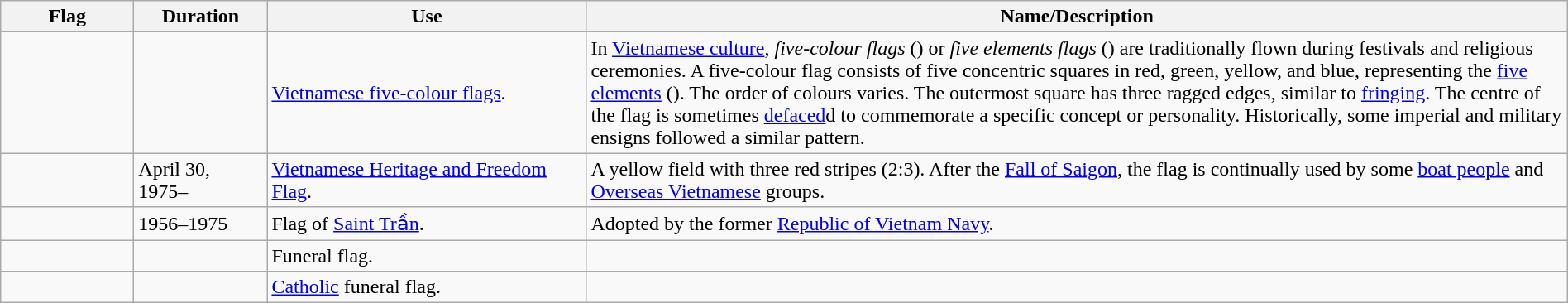<table class="wikitable" style="width:100%">
<tr>
<th width="100px">Flag</th>
<th width="100px">Duration</th>
<th width="250px">Use</th>
<th style="min-width:250px">Name/Description</th>
</tr>
<tr>
<td></td>
<td></td>
<td><a href='#'>Vietnamese five-colour flags</a>.</td>
<td>In <a href='#'>Vietnamese culture</a>, <em>five-colour flags</em> () or <em>five elements flags</em> () are traditionally flown during festivals and religious ceremonies. A five-colour flag consists of five concentric squares in red, green, yellow, and blue, representing the <a href='#'>five elements</a> (). The order of colours varies. The outermost square has three ragged edges, similar to <a href='#'>fringing</a>. The centre of the flag is sometimes <a href='#'>defaced</a>d to commemorate a specific concept or personality. Historically, some imperial and military ensigns followed a similar pattern.</td>
</tr>
<tr>
<td></td>
<td>April 30, 1975–</td>
<td><a href='#'>Vietnamese Heritage and Freedom Flag</a>.</td>
<td>A yellow field with three red stripes (2:3). After the <a href='#'>Fall of Saigon</a>, the flag is continually used by some <a href='#'>boat people</a> and <a href='#'>Overseas Vietnamese</a> groups.</td>
</tr>
<tr>
<td></td>
<td>1956–1975</td>
<td>Flag of <a href='#'>Saint Trần</a>.</td>
<td>Adopted by the former <a href='#'>Republic of Vietnam Navy</a>.</td>
</tr>
<tr>
<td></td>
<td></td>
<td>Funeral flag.</td>
<td></td>
</tr>
<tr>
<td></td>
<td></td>
<td><a href='#'>Catholic</a> funeral flag.</td>
<td></td>
</tr>
</table>
